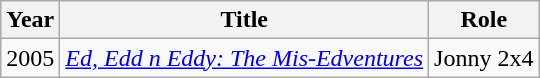<table class="wikitable">
<tr>
<th>Year</th>
<th>Title</th>
<th>Role</th>
</tr>
<tr>
<td>2005</td>
<td><em><a href='#'>Ed, Edd n Eddy: The Mis-Edventures</a></em></td>
<td>Jonny 2x4</td>
</tr>
</table>
